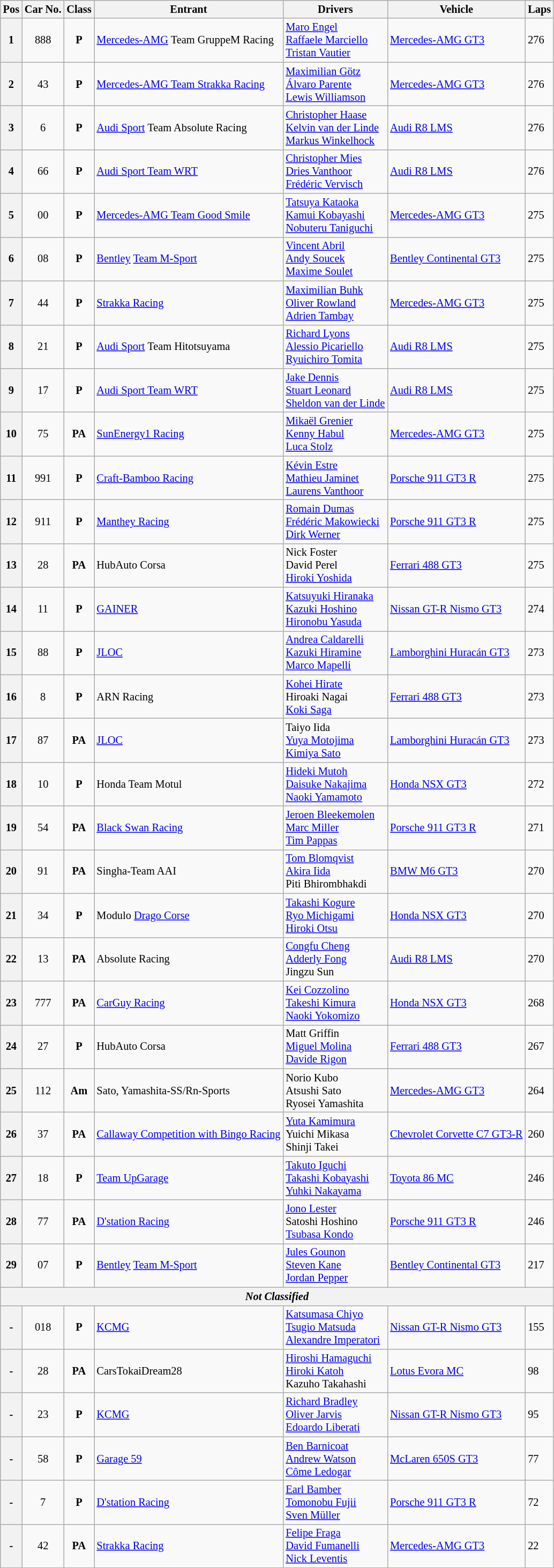<table class="wikitable" style="font-size: 85%;">
<tr>
<th>Pos</th>
<th>Car No.</th>
<th>Class</th>
<th>Entrant</th>
<th>Drivers</th>
<th>Vehicle</th>
<th>Laps</th>
</tr>
<tr>
<th>1</th>
<td align="center">888</td>
<td align="center"><strong><span>P</span></strong></td>
<td> <a href='#'>Mercedes-AMG</a> Team GruppeM Racing</td>
<td> <a href='#'>Maro Engel</a><br> <a href='#'>Raffaele Marciello</a><br> <a href='#'>Tristan Vautier</a></td>
<td><a href='#'>Mercedes-AMG GT3</a></td>
<td>276</td>
</tr>
<tr>
<th>2</th>
<td align="center">43</td>
<td align="center"><strong><span>P</span></strong></td>
<td> <a href='#'>Mercedes-AMG Team Strakka Racing</a></td>
<td> <a href='#'>Maximilian Götz</a><br> <a href='#'>Álvaro Parente</a><br> <a href='#'>Lewis Williamson</a></td>
<td><a href='#'>Mercedes-AMG GT3</a></td>
<td>276</td>
</tr>
<tr>
<th>3</th>
<td align="center">6</td>
<td align="center"><strong><span>P</span></strong></td>
<td> <a href='#'>Audi Sport</a> Team Absolute Racing</td>
<td> <a href='#'>Christopher Haase</a><br> <a href='#'>Kelvin van der Linde</a><br> <a href='#'>Markus Winkelhock</a></td>
<td><a href='#'>Audi R8 LMS</a></td>
<td>276</td>
</tr>
<tr>
<th>4</th>
<td align="center">66</td>
<td align="center"><strong><span>P</span></strong></td>
<td> <a href='#'>Audi Sport Team WRT</a></td>
<td> <a href='#'>Christopher Mies</a><br> <a href='#'>Dries Vanthoor</a><br> <a href='#'>Frédéric Vervisch</a></td>
<td><a href='#'>Audi R8 LMS</a></td>
<td>276</td>
</tr>
<tr>
<th>5</th>
<td align="center">00</td>
<td align="center"><strong><span>P</span></strong></td>
<td> <a href='#'>Mercedes-AMG Team Good Smile</a></td>
<td> <a href='#'>Tatsuya Kataoka</a><br> <a href='#'>Kamui Kobayashi</a><br> <a href='#'>Nobuteru Taniguchi</a></td>
<td><a href='#'>Mercedes-AMG GT3</a></td>
<td>275</td>
</tr>
<tr>
<th>6</th>
<td align="center">08</td>
<td align="center"><strong><span>P</span></strong></td>
<td> <a href='#'>Bentley</a> <a href='#'>Team M-Sport</a></td>
<td> <a href='#'>Vincent Abril</a><br> <a href='#'>Andy Soucek</a><br> <a href='#'>Maxime Soulet</a></td>
<td><a href='#'>Bentley Continental GT3</a></td>
<td>275</td>
</tr>
<tr>
<th>7</th>
<td align="center">44</td>
<td align="center"><strong><span>P</span></strong></td>
<td> <a href='#'>Strakka Racing</a></td>
<td> <a href='#'>Maximilian Buhk</a><br> <a href='#'>Oliver Rowland</a><br> <a href='#'>Adrien Tambay</a></td>
<td><a href='#'>Mercedes-AMG GT3</a></td>
<td>275</td>
</tr>
<tr>
<th>8</th>
<td align="center">21</td>
<td align="center"><strong><span>P</span></strong></td>
<td> <a href='#'>Audi Sport</a> Team Hitotsuyama</td>
<td> <a href='#'>Richard Lyons</a><br> <a href='#'>Alessio Picariello</a><br> <a href='#'>Ryuichiro Tomita</a></td>
<td><a href='#'>Audi R8 LMS</a></td>
<td>275</td>
</tr>
<tr>
<th>9</th>
<td align="center">17</td>
<td align="center"><strong><span>P</span></strong></td>
<td> <a href='#'>Audi Sport Team WRT</a></td>
<td> <a href='#'>Jake Dennis</a><br> <a href='#'>Stuart Leonard</a><br> <a href='#'>Sheldon van der Linde</a></td>
<td><a href='#'>Audi R8 LMS</a></td>
<td>275</td>
</tr>
<tr>
<th>10</th>
<td align="center">75</td>
<td align="center"><strong><span>PA</span></strong></td>
<td> <a href='#'>SunEnergy1 Racing</a></td>
<td> <a href='#'>Mikaël Grenier</a><br> <a href='#'>Kenny Habul</a><br> <a href='#'>Luca Stolz</a></td>
<td><a href='#'>Mercedes-AMG GT3</a></td>
<td>275</td>
</tr>
<tr>
<th>11</th>
<td align="center">991</td>
<td align="center"><strong><span>P</span></strong></td>
<td> <a href='#'>Craft-Bamboo Racing</a></td>
<td> <a href='#'>Kévin Estre</a><br> <a href='#'>Mathieu Jaminet</a><br> <a href='#'>Laurens Vanthoor</a></td>
<td><a href='#'>Porsche 911 GT3 R</a></td>
<td>275</td>
</tr>
<tr>
<th>12</th>
<td align="center">911</td>
<td align="center"><strong><span>P</span></strong></td>
<td> <a href='#'>Manthey Racing</a></td>
<td> <a href='#'>Romain Dumas</a><br> <a href='#'>Frédéric Makowiecki</a><br> <a href='#'>Dirk Werner</a></td>
<td><a href='#'>Porsche 911 GT3 R</a></td>
<td>275</td>
</tr>
<tr>
<th>13</th>
<td align="center">28</td>
<td align="center"><strong><span>PA</span></strong></td>
<td> HubAuto Corsa</td>
<td> Nick Foster<br> David Perel<br> <a href='#'>Hiroki Yoshida</a></td>
<td><a href='#'>Ferrari 488 GT3</a></td>
<td>275</td>
</tr>
<tr>
<th>14</th>
<td align="center">11</td>
<td align="center"><strong><span>P</span></strong></td>
<td> <a href='#'>GAINER</a></td>
<td> <a href='#'>Katsuyuki Hiranaka</a><br> <a href='#'>Kazuki Hoshino</a><br> <a href='#'>Hironobu Yasuda</a></td>
<td><a href='#'>Nissan GT-R Nismo GT3</a></td>
<td>274</td>
</tr>
<tr>
<th>15</th>
<td align="center">88</td>
<td align="center"><strong><span>P</span></strong></td>
<td> <a href='#'>JLOC</a></td>
<td> <a href='#'>Andrea Caldarelli</a><br> <a href='#'>Kazuki Hiramine</a><br> <a href='#'>Marco Mapelli</a></td>
<td><a href='#'>Lamborghini Huracán GT3</a></td>
<td>273</td>
</tr>
<tr>
<th>16</th>
<td align="center">8</td>
<td align="center"><strong><span>P</span></strong></td>
<td> ARN Racing</td>
<td> <a href='#'>Kohei Hirate</a><br> Hiroaki Nagai<br> <a href='#'>Koki Saga</a></td>
<td><a href='#'>Ferrari 488 GT3</a></td>
<td>273</td>
</tr>
<tr>
<th>17</th>
<td align="center">87</td>
<td align="center"><strong><span>PA</span></strong></td>
<td> <a href='#'>JLOC</a></td>
<td> Taiyo Iida<br> <a href='#'>Yuya Motojima</a><br> <a href='#'>Kimiya Sato</a></td>
<td><a href='#'>Lamborghini Huracán GT3</a></td>
<td>273</td>
</tr>
<tr>
<th>18</th>
<td align="center">10</td>
<td align="center"><strong><span>P</span></strong></td>
<td> Honda Team Motul</td>
<td> <a href='#'>Hideki Mutoh</a><br> <a href='#'>Daisuke Nakajima</a><br> <a href='#'>Naoki Yamamoto</a></td>
<td><a href='#'>Honda NSX GT3</a></td>
<td>272</td>
</tr>
<tr>
<th>19</th>
<td align="center">54</td>
<td align="center"><strong><span>PA</span></strong></td>
<td> <a href='#'>Black Swan Racing</a></td>
<td> <a href='#'>Jeroen Bleekemolen</a><br> <a href='#'>Marc Miller</a><br> <a href='#'>Tim Pappas</a></td>
<td><a href='#'>Porsche 911 GT3 R</a></td>
<td>271</td>
</tr>
<tr>
<th>20</th>
<td align="center">91</td>
<td align="center"><strong><span>PA</span></strong></td>
<td> Singha-Team AAI</td>
<td> <a href='#'>Tom Blomqvist</a><br> <a href='#'>Akira Iida</a><br> Piti Bhirombhakdi</td>
<td><a href='#'>BMW M6 GT3</a></td>
<td>270</td>
</tr>
<tr>
<th>21</th>
<td align="center">34</td>
<td align="center"><strong><span>P</span></strong></td>
<td> Modulo <a href='#'>Drago Corse</a></td>
<td> <a href='#'>Takashi Kogure</a><br> <a href='#'>Ryo Michigami</a><br> <a href='#'>Hiroki Otsu</a></td>
<td><a href='#'>Honda NSX GT3</a></td>
<td>270</td>
</tr>
<tr>
<th>22</th>
<td align="center">13</td>
<td align="center"><strong><span>PA</span></strong></td>
<td> Absolute Racing</td>
<td> <a href='#'>Congfu Cheng</a><br> <a href='#'>Adderly Fong</a><br> Jingzu Sun</td>
<td><a href='#'>Audi R8 LMS</a></td>
<td>270</td>
</tr>
<tr>
<th>23</th>
<td align="center">777</td>
<td align="center"><strong><span>PA</span></strong></td>
<td> <a href='#'>CarGuy Racing</a></td>
<td> <a href='#'>Kei Cozzolino</a><br> <a href='#'>Takeshi Kimura</a><br> <a href='#'>Naoki Yokomizo</a></td>
<td><a href='#'>Honda NSX GT3</a></td>
<td>268</td>
</tr>
<tr>
<th>24</th>
<td align="center">27</td>
<td align="center"><strong><span>P</span></strong></td>
<td> HubAuto Corsa</td>
<td> Matt Griffin<br> <a href='#'>Miguel Molina</a><br> <a href='#'>Davide Rigon</a></td>
<td><a href='#'>Ferrari 488 GT3</a></td>
<td>267</td>
</tr>
<tr>
<th>25</th>
<td align="center">112</td>
<td align="center"><strong><span>Am</span></strong></td>
<td> Sato, Yamashita-SS/Rn-Sports</td>
<td> Norio Kubo<br> Atsushi Sato<br> Ryosei Yamashita</td>
<td><a href='#'>Mercedes-AMG GT3</a></td>
<td>264</td>
</tr>
<tr>
<th>26</th>
<td align="center">37</td>
<td align="center"><strong><span>PA</span></strong></td>
<td> <a href='#'>Callaway Competition with Bingo Racing</a></td>
<td> <a href='#'>Yuta Kamimura</a><br> Yuichi Mikasa<br> Shinji Takei</td>
<td><a href='#'>Chevrolet Corvette C7 GT3-R</a></td>
<td>260</td>
</tr>
<tr>
<th>27</th>
<td align="center">18</td>
<td align="center"><strong><span>P</span></strong></td>
<td> <a href='#'>Team UpGarage</a></td>
<td> <a href='#'>Takuto Iguchi</a><br> <a href='#'>Takashi Kobayashi</a><br> <a href='#'>Yuhki Nakayama</a></td>
<td><a href='#'>Toyota 86 MC</a></td>
<td>246</td>
</tr>
<tr>
<th>28</th>
<td align="center">77</td>
<td align="center"><strong><span>PA</span></strong></td>
<td> <a href='#'>D'station Racing</a></td>
<td> <a href='#'>Jono Lester</a><br> Satoshi Hoshino<br> <a href='#'>Tsubasa Kondo</a></td>
<td><a href='#'>Porsche 911 GT3 R</a></td>
<td>246</td>
</tr>
<tr>
<th>29</th>
<td align="center">07</td>
<td align="center"><strong><span>P</span></strong></td>
<td> <a href='#'>Bentley</a> <a href='#'>Team M-Sport</a></td>
<td> <a href='#'>Jules Gounon</a><br> <a href='#'>Steven Kane</a><br> <a href='#'>Jordan Pepper</a></td>
<td><a href='#'>Bentley Continental GT3</a></td>
<td>217</td>
</tr>
<tr>
<th colspan="7"><em>Not Classified</em></th>
</tr>
<tr>
<th>-</th>
<td align="center">018</td>
<td align="center"><strong><span>P</span></strong></td>
<td> <a href='#'>KCMG</a></td>
<td> <a href='#'>Katsumasa Chiyo</a><br> <a href='#'>Tsugio Matsuda</a><br> <a href='#'>Alexandre Imperatori</a></td>
<td><a href='#'>Nissan GT-R Nismo GT3</a></td>
<td>155</td>
</tr>
<tr>
<th>-</th>
<td align="center">28</td>
<td align="center"><strong><span>PA</span></strong></td>
<td> CarsTokaiDream28</td>
<td> <a href='#'>Hiroshi Hamaguchi</a><br> <a href='#'>Hiroki Katoh</a><br> Kazuho Takahashi</td>
<td><a href='#'>Lotus Evora MC</a></td>
<td>98</td>
</tr>
<tr>
<th>-</th>
<td align="center">23</td>
<td align="center"><strong><span>P</span></strong></td>
<td> <a href='#'>KCMG</a></td>
<td> <a href='#'>Richard Bradley</a><br> <a href='#'>Oliver Jarvis</a><br> <a href='#'>Edoardo Liberati</a></td>
<td><a href='#'>Nissan GT-R Nismo GT3</a></td>
<td>95</td>
</tr>
<tr>
<th>-</th>
<td align="center">58</td>
<td align="center"><strong><span>P</span></strong></td>
<td> <a href='#'>Garage 59</a></td>
<td> <a href='#'>Ben Barnicoat</a><br> <a href='#'>Andrew Watson</a><br> <a href='#'>Côme Ledogar</a></td>
<td><a href='#'>McLaren 650S GT3</a></td>
<td>77</td>
</tr>
<tr>
<th>-</th>
<td align="center">7</td>
<td align="center"><strong><span>P</span></strong></td>
<td> <a href='#'>D'station Racing</a></td>
<td> <a href='#'>Earl Bamber</a><br> <a href='#'>Tomonobu Fujii</a><br> <a href='#'>Sven Müller</a></td>
<td><a href='#'>Porsche 911 GT3 R</a></td>
<td>72</td>
</tr>
<tr>
<th>-</th>
<td align="center">42</td>
<td align="center"><strong><span>PA</span></strong></td>
<td> <a href='#'>Strakka Racing</a></td>
<td> <a href='#'>Felipe Fraga</a><br> <a href='#'>David Fumanelli</a><br> <a href='#'>Nick Leventis</a></td>
<td><a href='#'>Mercedes-AMG GT3</a></td>
<td>22</td>
</tr>
</table>
